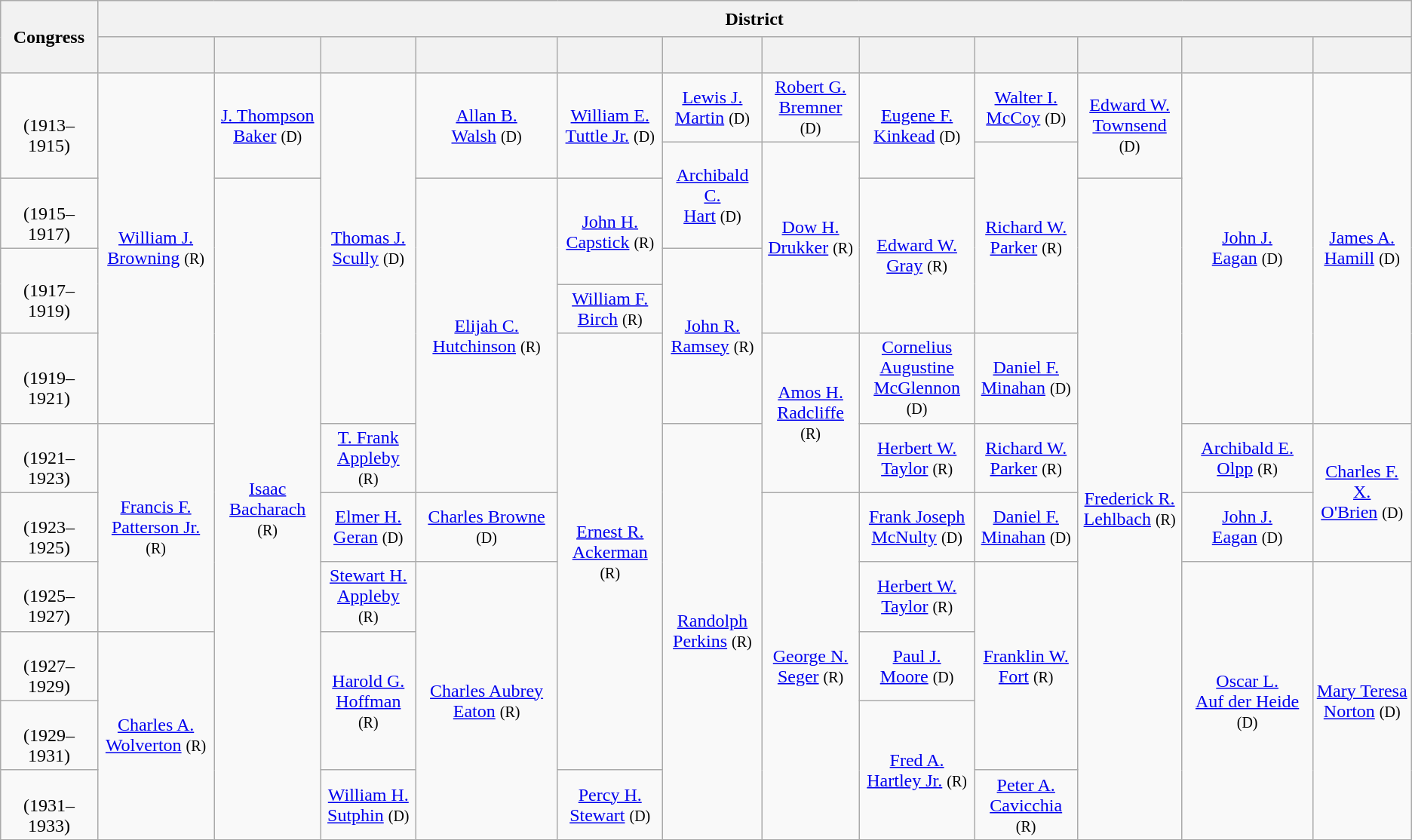<table class=wikitable style="text-align:center">
<tr style="height:2em">
<th rowspan=2>Cong­ress</th>
<th colspan=12>District</th>
</tr>
<tr style="height:2em">
<th></th>
<th></th>
<th></th>
<th></th>
<th></th>
<th></th>
<th></th>
<th></th>
<th></th>
<th></th>
<th></th>
<th></th>
</tr>
<tr style="height:2em">
<td rowspan=2><strong></strong><br>(1913–1915)</td>
<td rowspan="6" ><a href='#'>William J.<br>Browning</a> <small>(R)</small></td>
<td rowspan=2 ><a href='#'>J. Thompson<br>Baker</a> <small>(D)</small></td>
<td rowspan="6" ><a href='#'>Thomas J.<br>Scully</a> <small>(D)</small></td>
<td rowspan=2 ><a href='#'>Allan B.<br>Walsh</a> <small>(D)</small></td>
<td rowspan="2" ><a href='#'>William E.<br>Tuttle Jr.</a> <small>(D)</small></td>
<td><a href='#'>Lewis J.<br>Martin</a> <small>(D)</small></td>
<td><a href='#'>Robert G.<br>Bremner</a> <small>(D)</small></td>
<td rowspan=2 ><a href='#'>Eugene F.<br>Kinkead</a> <small>(D)</small></td>
<td><a href='#'>Walter I.<br>McCoy</a> <small>(D)</small></td>
<td rowspan=2 ><a href='#'>Edward W.<br>Townsend</a> <small>(D)</small></td>
<td rowspan=6 ><a href='#'>John J.<br>Eagan</a> <small>(D)</small></td>
<td rowspan=6 ><a href='#'>James A.<br>Hamill</a> <small>(D)</small></td>
</tr>
<tr style="height:2em">
<td rowspan=2 ><a href='#'>Archibald C.<br>Hart</a> <small>(D)</small></td>
<td rowspan=4 ><a href='#'>Dow H.<br>Drukker</a> <small>(R)</small></td>
<td rowspan=4 ><a href='#'>Richard W.<br>Parker</a> <small>(R)</small></td>
</tr>
<tr style="height:2em">
<td><strong></strong><br>(1915–1917)</td>
<td rowspan="10" ><a href='#'>Isaac<br>Bacharach</a> <small>(R)</small></td>
<td rowspan=5 ><a href='#'>Elijah C.<br>Hutchin­son</a> <small>(R)</small></td>
<td rowspan=2 ><a href='#'>John H.<br>Capstick</a> <small>(R)</small></td>
<td rowspan=3 ><a href='#'>Edward W.<br>Gray</a> <small>(R)</small></td>
<td rowspan=10 ><a href='#'>Frederick R.<br>Lehlbach</a> <small>(R)</small></td>
</tr>
<tr style="height:2em">
<td rowspan=2><strong></strong><br>(1917–1919)</td>
<td rowspan=3 ><a href='#'>John R.<br>Ramsey</a> <small>(R)</small></td>
</tr>
<tr style="height:2em">
<td><a href='#'>William F.<br>Birch</a> <small>(R)</small></td>
</tr>
<tr style="height:2em">
<td><strong></strong><br>(1919–1921)</td>
<td rowspan=6 ><a href='#'>Ernest R.<br>Ackerman</a> <small>(R)</small></td>
<td rowspan=2 ><a href='#'>Amos H.<br>Radcliffe</a> <small>(R)</small></td>
<td><a href='#'>Cornelius<br>Augustine<br>McGlen­non</a> <small>(D)</small></td>
<td><a href='#'>Daniel F.<br>Minahan</a> <small>(D)</small></td>
</tr>
<tr style="height:2em">
<td><strong></strong><br>(1921–1923)</td>
<td rowspan=3 ><a href='#'>Francis F.<br>Patterson Jr.</a> <small>(R)</small></td>
<td><a href='#'>T. Frank<br>Appleby</a> <small>(R)</small></td>
<td rowspan=6 ><a href='#'>Randolph<br>Perkins</a> <small>(R)</small></td>
<td><a href='#'>Herbert W.<br>Taylor</a> <small>(R)</small></td>
<td><a href='#'>Richard W.<br>Parker</a> <small>(R)</small></td>
<td><a href='#'>Archibald E.<br>Olpp</a> <small>(R)</small></td>
<td rowspan=2 ><a href='#'>Charles F. X.<br>O'Brien</a> <small>(D)</small></td>
</tr>
<tr style="height:2em">
<td><strong></strong><br>(1923–1925)</td>
<td><a href='#'>Elmer H.<br>Geran</a> <small>(D)</small></td>
<td><a href='#'>Charles Browne</a> <small>(D)</small></td>
<td rowspan=5 ><a href='#'>George N.<br>Seger</a> <small>(R)</small></td>
<td><a href='#'>Frank Joseph<br>McNulty</a> <small>(D)</small></td>
<td><a href='#'>Daniel F.<br>Minahan</a> <small>(D)</small></td>
<td><a href='#'>John J.<br>Eagan</a> <small>(D)</small></td>
</tr>
<tr style="height:2em">
<td><strong></strong><br>(1925–1927)</td>
<td><a href='#'>Stewart H.<br>Appleby</a> <small>(R)</small></td>
<td rowspan=4 ><a href='#'>Charles Aubrey<br>Eaton</a> <small>(R)</small></td>
<td><a href='#'>Herbert W.<br>Taylor</a> <small>(R)</small></td>
<td rowspan=3 ><a href='#'>Franklin W.<br>Fort</a> <small>(R)</small></td>
<td rowspan=4 ><a href='#'>Oscar L.<br>Auf der Heide</a> <small>(D)</small></td>
<td rowspan=4 ><a href='#'>Mary Teresa<br>Norton</a> <small>(D)</small></td>
</tr>
<tr style="height:2em">
<td><strong></strong><br>(1927–1929)</td>
<td rowspan="3" ><a href='#'>Charles A.<br>Wolverton</a> <small>(R)</small></td>
<td rowspan=2 ><a href='#'>Harold G.<br>Hoffman</a> <small>(R)</small></td>
<td><a href='#'>Paul J.<br>Moore</a> <small>(D)</small></td>
</tr>
<tr style="height:2em">
<td><strong></strong><br>(1929–1931)</td>
<td rowspan=2 ><a href='#'>Fred A.<br>Hartley Jr.</a> <small>(R)</small></td>
</tr>
<tr style="height:2em">
<td><strong></strong><br>(1931–1933)</td>
<td><a href='#'>William H.<br>Sutphin</a> <small>(D)</small></td>
<td><a href='#'>Percy H.<br>Stewart</a> <small>(D)</small></td>
<td><a href='#'>Peter A.<br>Cavicchia</a> <small>(R)</small></td>
</tr>
</table>
